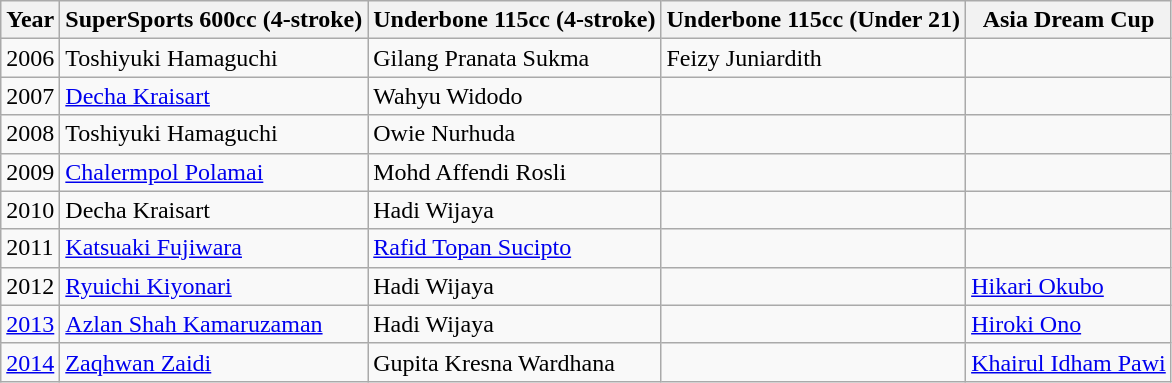<table class="wikitable">
<tr>
<th>Year</th>
<th>SuperSports 600cc (4-stroke)</th>
<th>Underbone 115cc (4-stroke)</th>
<th>Underbone 115cc (Under 21)</th>
<th>Asia Dream Cup</th>
</tr>
<tr>
<td>2006</td>
<td> Toshiyuki Hamaguchi</td>
<td> Gilang Pranata Sukma</td>
<td> Feizy Juniardith</td>
<td></td>
</tr>
<tr>
<td>2007</td>
<td> <a href='#'>Decha Kraisart</a></td>
<td> Wahyu Widodo</td>
<td></td>
<td></td>
</tr>
<tr>
<td>2008</td>
<td> Toshiyuki Hamaguchi</td>
<td> Owie Nurhuda</td>
<td></td>
<td></td>
</tr>
<tr>
<td>2009</td>
<td> <a href='#'>Chalermpol Polamai</a></td>
<td> Mohd Affendi Rosli</td>
<td></td>
<td></td>
</tr>
<tr>
<td>2010</td>
<td> Decha Kraisart</td>
<td> Hadi Wijaya</td>
<td></td>
<td></td>
</tr>
<tr>
<td>2011</td>
<td> <a href='#'>Katsuaki Fujiwara</a></td>
<td> <a href='#'>Rafid Topan Sucipto</a></td>
<td></td>
<td></td>
</tr>
<tr>
<td>2012</td>
<td> <a href='#'>Ryuichi Kiyonari</a></td>
<td> Hadi Wijaya</td>
<td></td>
<td> <a href='#'>Hikari Okubo</a></td>
</tr>
<tr>
<td><a href='#'>2013</a></td>
<td> <a href='#'>Azlan Shah Kamaruzaman</a></td>
<td> Hadi Wijaya</td>
<td></td>
<td> <a href='#'>Hiroki Ono</a></td>
</tr>
<tr>
<td><a href='#'>2014</a></td>
<td> <a href='#'>Zaqhwan Zaidi</a></td>
<td> Gupita Kresna Wardhana</td>
<td></td>
<td> <a href='#'>Khairul Idham Pawi</a></td>
</tr>
</table>
